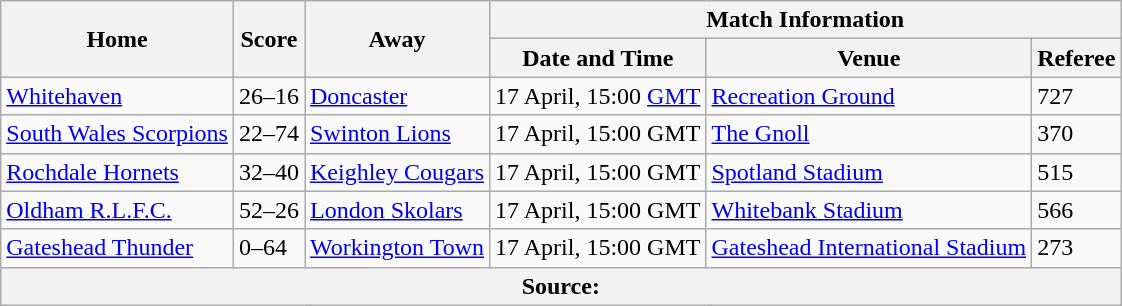<table class="wikitable">
<tr>
<th rowspan=2>Home</th>
<th rowspan=2>Score</th>
<th rowspan=2>Away</th>
<th colspan="3">Match Information</th>
</tr>
<tr>
<th>Date and Time</th>
<th>Venue</th>
<th>Referee</th>
</tr>
<tr>
<td align=left> <a href='#'>Whitehaven</a></td>
<td>26–16</td>
<td align=left> <a href='#'>Doncaster</a></td>
<td>17 April, 15:00 <a href='#'>GMT</a></td>
<td><a href='#'>Recreation Ground</a></td>
<td>727</td>
</tr>
<tr>
<td align=left> <a href='#'>South Wales Scorpions</a></td>
<td>22–74</td>
<td align=left> <a href='#'>Swinton Lions</a></td>
<td>17 April, 15:00 GMT</td>
<td><a href='#'>The Gnoll</a></td>
<td>370</td>
</tr>
<tr>
<td align=left> <a href='#'>Rochdale Hornets</a></td>
<td>32–40</td>
<td align=left> <a href='#'>Keighley Cougars</a></td>
<td>17 April, 15:00 GMT</td>
<td><a href='#'>Spotland Stadium</a></td>
<td>515</td>
</tr>
<tr>
<td align=left> <a href='#'>Oldham R.L.F.C.</a></td>
<td>52–26</td>
<td align=left> <a href='#'>London Skolars</a></td>
<td>17 April, 15:00 GMT</td>
<td><a href='#'>Whitebank Stadium</a></td>
<td>566</td>
</tr>
<tr>
<td align=left> <a href='#'>Gateshead Thunder</a></td>
<td>0–64</td>
<td align=left> <a href='#'>Workington Town</a></td>
<td>17 April, 15:00 GMT</td>
<td><a href='#'>Gateshead International Stadium</a></td>
<td>273</td>
</tr>
<tr>
<th colspan="6">Source:</th>
</tr>
</table>
